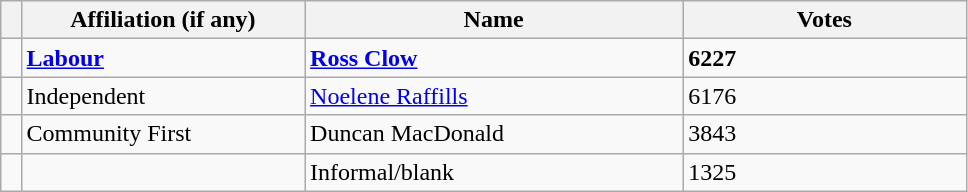<table class="wikitable" style="width:51%;">
<tr>
<th style="width:1%;"></th>
<th style="width:15%;">Affiliation (if any)</th>
<th style="width:20%;">Name</th>
<th style="width:15%;">Votes</th>
</tr>
<tr>
<td bgcolor=></td>
<td><strong><a href='#'>Labour</a> </strong></td>
<td><strong><a href='#'>Ross Clow</a></strong></td>
<td><strong>6227</strong></td>
</tr>
<tr>
<td bgcolor=></td>
<td>Independent</td>
<td><a href='#'>Noelene Raffills</a></td>
<td>6176</td>
</tr>
<tr>
<td bgcolor=></td>
<td>Community First</td>
<td>Duncan MacDonald</td>
<td>3843</td>
</tr>
<tr>
<td bgcolor=></td>
<td></td>
<td>Informal/blank</td>
<td>1325</td>
</tr>
</table>
